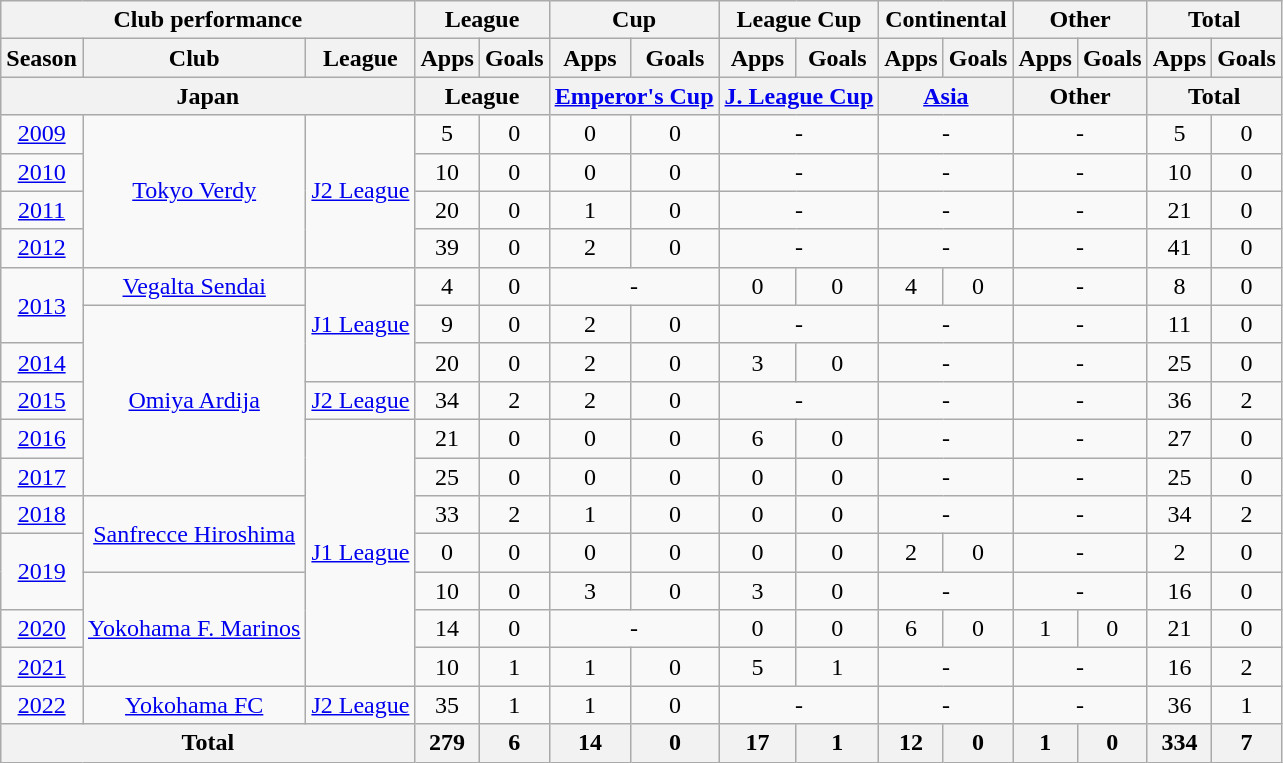<table class="wikitable" style="text-align:center;">
<tr>
<th colspan=3>Club performance</th>
<th colspan=2>League</th>
<th colspan=2>Cup</th>
<th colspan=2>League Cup</th>
<th colspan=2>Continental</th>
<th colspan=2>Other</th>
<th colspan=2>Total</th>
</tr>
<tr>
<th>Season</th>
<th>Club</th>
<th>League</th>
<th>Apps</th>
<th>Goals</th>
<th>Apps</th>
<th>Goals</th>
<th>Apps</th>
<th>Goals</th>
<th>Apps</th>
<th>Goals</th>
<th>Apps</th>
<th>Goals</th>
<th>Apps</th>
<th>Goals</th>
</tr>
<tr>
<th colspan=3>Japan</th>
<th colspan=2>League</th>
<th colspan=2><a href='#'>Emperor's Cup</a></th>
<th colspan=2><a href='#'>J. League Cup</a></th>
<th colspan=2><a href='#'>Asia</a></th>
<th colspan=2>Other</th>
<th colspan=2>Total</th>
</tr>
<tr>
<td><a href='#'>2009</a></td>
<td rowspan="4"><a href='#'>Tokyo Verdy</a></td>
<td rowspan="4"><a href='#'>J2 League</a></td>
<td>5</td>
<td>0</td>
<td>0</td>
<td>0</td>
<td colspan="2">-</td>
<td colspan="2">-</td>
<td colspan="2">-</td>
<td>5</td>
<td>0</td>
</tr>
<tr>
<td><a href='#'>2010</a></td>
<td>10</td>
<td>0</td>
<td>0</td>
<td>0</td>
<td colspan="2">-</td>
<td colspan="2">-</td>
<td colspan="2">-</td>
<td>10</td>
<td>0</td>
</tr>
<tr>
<td><a href='#'>2011</a></td>
<td>20</td>
<td>0</td>
<td>1</td>
<td>0</td>
<td colspan="2">-</td>
<td colspan="2">-</td>
<td colspan="2">-</td>
<td>21</td>
<td>0</td>
</tr>
<tr>
<td><a href='#'>2012</a></td>
<td>39</td>
<td>0</td>
<td>2</td>
<td>0</td>
<td colspan="2">-</td>
<td colspan="2">-</td>
<td colspan="2">-</td>
<td>41</td>
<td>0</td>
</tr>
<tr>
<td rowspan="2"><a href='#'>2013</a></td>
<td><a href='#'>Vegalta Sendai</a></td>
<td rowspan="3"><a href='#'>J1 League</a></td>
<td>4</td>
<td>0</td>
<td colspan="2">-</td>
<td>0</td>
<td>0</td>
<td>4</td>
<td>0</td>
<td colspan="2">-</td>
<td>8</td>
<td>0</td>
</tr>
<tr>
<td rowspan="5"><a href='#'>Omiya Ardija</a></td>
<td>9</td>
<td>0</td>
<td>2</td>
<td>0</td>
<td colspan="2">-</td>
<td colspan="2">-</td>
<td colspan="2">-</td>
<td>11</td>
<td>0</td>
</tr>
<tr>
<td><a href='#'>2014</a></td>
<td>20</td>
<td>0</td>
<td>2</td>
<td>0</td>
<td>3</td>
<td>0</td>
<td colspan="2">-</td>
<td colspan="2">-</td>
<td>25</td>
<td>0</td>
</tr>
<tr>
<td><a href='#'>2015</a></td>
<td><a href='#'>J2 League</a></td>
<td>34</td>
<td>2</td>
<td>2</td>
<td>0</td>
<td colspan="2">-</td>
<td colspan="2">-</td>
<td colspan="2">-</td>
<td>36</td>
<td>2</td>
</tr>
<tr>
<td><a href='#'>2016</a></td>
<td rowspan="7"><a href='#'>J1 League</a></td>
<td>21</td>
<td>0</td>
<td>0</td>
<td>0</td>
<td>6</td>
<td>0</td>
<td colspan="2">-</td>
<td colspan="2">-</td>
<td>27</td>
<td>0</td>
</tr>
<tr>
<td><a href='#'>2017</a></td>
<td>25</td>
<td>0</td>
<td>0</td>
<td>0</td>
<td>0</td>
<td>0</td>
<td colspan="2">-</td>
<td colspan="2">-</td>
<td>25</td>
<td>0</td>
</tr>
<tr>
<td><a href='#'>2018</a></td>
<td rowspan="2"><a href='#'>Sanfrecce Hiroshima</a></td>
<td>33</td>
<td>2</td>
<td>1</td>
<td>0</td>
<td>0</td>
<td>0</td>
<td colspan="2">-</td>
<td colspan="2">-</td>
<td>34</td>
<td>2</td>
</tr>
<tr>
<td rowspan="2"><a href='#'>2019</a></td>
<td>0</td>
<td>0</td>
<td>0</td>
<td>0</td>
<td>0</td>
<td>0</td>
<td>2</td>
<td>0</td>
<td colspan="2">-</td>
<td>2</td>
<td>0</td>
</tr>
<tr>
<td rowspan="3"><a href='#'>Yokohama F. Marinos</a></td>
<td>10</td>
<td>0</td>
<td>3</td>
<td>0</td>
<td>3</td>
<td>0</td>
<td colspan="2">-</td>
<td colspan="2">-</td>
<td>16</td>
<td>0</td>
</tr>
<tr>
<td><a href='#'>2020</a></td>
<td>14</td>
<td>0</td>
<td colspan="2">-</td>
<td>0</td>
<td>0</td>
<td>6</td>
<td>0</td>
<td>1</td>
<td>0</td>
<td>21</td>
<td>0</td>
</tr>
<tr>
<td><a href='#'>2021</a></td>
<td>10</td>
<td>1</td>
<td>1</td>
<td>0</td>
<td>5</td>
<td>1</td>
<td colspan="2">-</td>
<td colspan="2">-</td>
<td>16</td>
<td>2</td>
</tr>
<tr>
<td><a href='#'>2022</a></td>
<td><a href='#'>Yokohama FC</a></td>
<td><a href='#'>J2 League</a></td>
<td>35</td>
<td>1</td>
<td>1</td>
<td>0</td>
<td colspan="2">-</td>
<td colspan="2">-</td>
<td colspan="2">-</td>
<td>36</td>
<td>1</td>
</tr>
<tr>
<th colspan=3>Total</th>
<th>279</th>
<th>6</th>
<th>14</th>
<th>0</th>
<th>17</th>
<th>1</th>
<th>12</th>
<th>0</th>
<th>1</th>
<th>0</th>
<th>334</th>
<th>7</th>
</tr>
</table>
